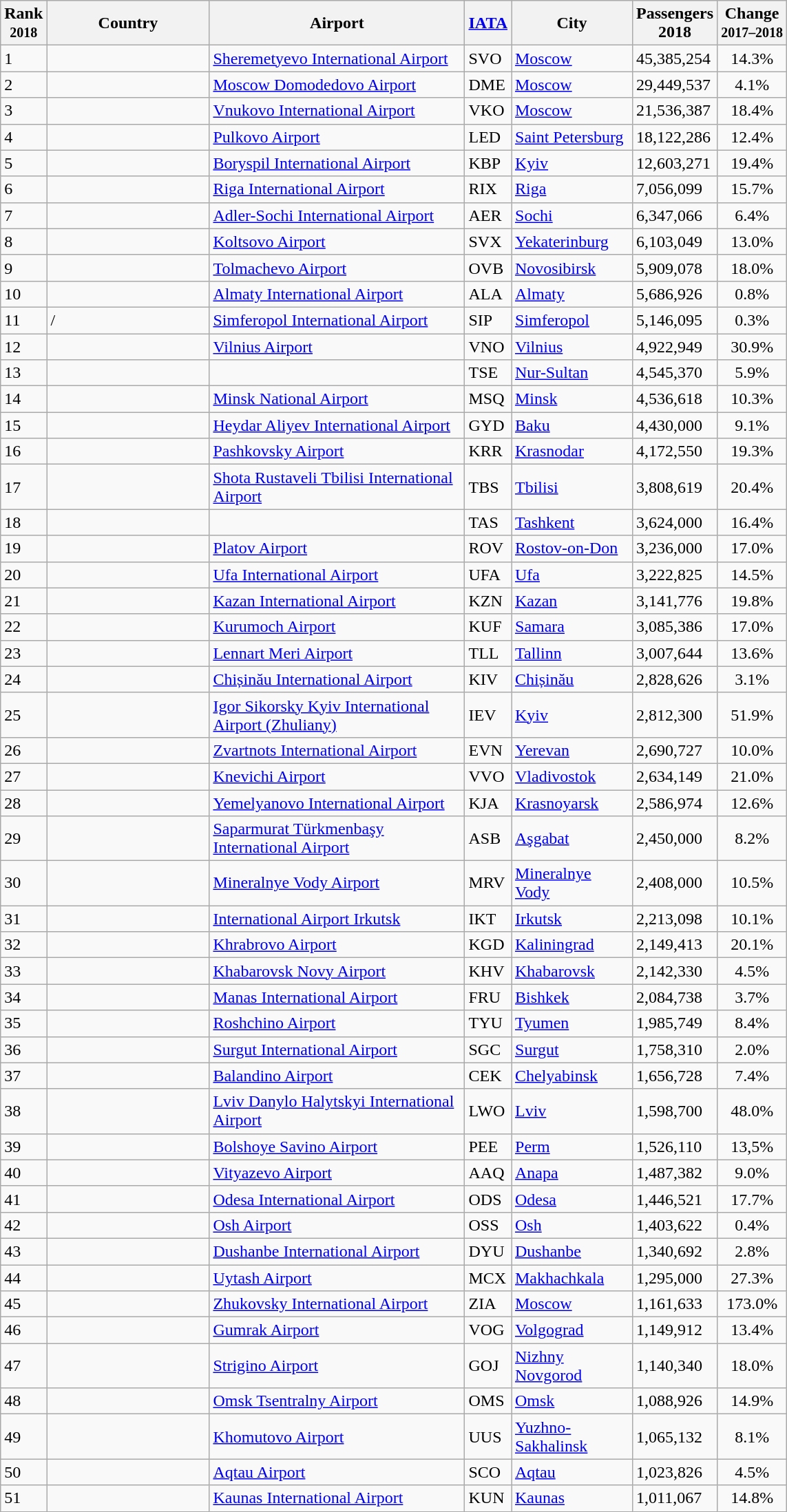<table class="wikitable sortable">
<tr>
<th>Rank<br><small>2018</small></th>
<th style="width:150px;">Country</th>
<th style="width:240px;">Airport</th>
<th><a href='#'>IATA</a></th>
<th style="width:110px;">City</th>
<th>Passengers<br>2018</th>
<th>Change<br><small>2017–2018</small></th>
</tr>
<tr>
<td>1</td>
<td></td>
<td><a href='#'>Sheremetyevo International Airport</a></td>
<td>SVO</td>
<td><a href='#'>Moscow</a></td>
<td>45,385,254</td>
<td align="center">14.3%</td>
</tr>
<tr>
<td>2</td>
<td></td>
<td><a href='#'>Moscow Domodedovo Airport</a></td>
<td>DME</td>
<td><a href='#'>Moscow</a></td>
<td>29,449,537</td>
<td align="center">4.1%</td>
</tr>
<tr>
<td>3</td>
<td></td>
<td><a href='#'>Vnukovo International Airport</a></td>
<td>VKO</td>
<td><a href='#'>Moscow</a></td>
<td>21,536,387</td>
<td align="center">18.4%</td>
</tr>
<tr>
<td>4</td>
<td></td>
<td><a href='#'>Pulkovo Airport</a></td>
<td>LED</td>
<td><a href='#'>Saint Petersburg</a></td>
<td>18,122,286</td>
<td align="center">12.4%</td>
</tr>
<tr>
<td>5</td>
<td></td>
<td><a href='#'>Boryspil International Airport</a></td>
<td>KBP</td>
<td><a href='#'>Kyiv</a></td>
<td>12,603,271</td>
<td align="center">19.4%</td>
</tr>
<tr>
<td>6</td>
<td></td>
<td><a href='#'>Riga International Airport</a></td>
<td>RIX</td>
<td><a href='#'>Riga</a></td>
<td>7,056,099</td>
<td align="center">15.7%</td>
</tr>
<tr>
<td>7</td>
<td></td>
<td><a href='#'>Adler-Sochi International Airport</a></td>
<td>AER</td>
<td><a href='#'>Sochi</a></td>
<td>6,347,066</td>
<td align="center">6.4%</td>
</tr>
<tr>
<td>8</td>
<td></td>
<td><a href='#'>Koltsovo Airport</a></td>
<td>SVX</td>
<td><a href='#'>Yekaterinburg</a></td>
<td>6,103,049</td>
<td align="center">13.0%</td>
</tr>
<tr>
<td>9</td>
<td></td>
<td><a href='#'>Tolmachevo Airport</a></td>
<td>OVB</td>
<td><a href='#'>Novosibirsk</a></td>
<td>5,909,078</td>
<td align="center">18.0%</td>
</tr>
<tr>
<td>10</td>
<td></td>
<td><a href='#'>Almaty International Airport</a></td>
<td>ALA</td>
<td><a href='#'>Almaty</a></td>
<td>5,686,926</td>
<td align="center">0.8%</td>
</tr>
<tr>
<td>11</td>
<td>/</td>
<td><a href='#'>Simferopol International Airport</a></td>
<td>SIP</td>
<td><a href='#'>Simferopol</a></td>
<td>5,146,095</td>
<td align="center">0.3%</td>
</tr>
<tr>
<td>12</td>
<td></td>
<td><a href='#'>Vilnius Airport</a></td>
<td>VNO</td>
<td><a href='#'>Vilnius</a></td>
<td>4,922,949</td>
<td align="center">30.9%</td>
</tr>
<tr>
<td>13</td>
<td></td>
<td></td>
<td>TSE</td>
<td><a href='#'>Nur-Sultan</a></td>
<td>4,545,370</td>
<td align="center">5.9%</td>
</tr>
<tr>
<td>14</td>
<td></td>
<td><a href='#'>Minsk National Airport</a></td>
<td>MSQ</td>
<td><a href='#'>Minsk</a></td>
<td>4,536,618</td>
<td align="center">10.3%</td>
</tr>
<tr>
<td>15</td>
<td></td>
<td><a href='#'>Heydar Aliyev International Airport</a></td>
<td>GYD</td>
<td><a href='#'>Baku</a></td>
<td>4,430,000</td>
<td align="center">9.1%</td>
</tr>
<tr>
<td>16</td>
<td></td>
<td><a href='#'>Pashkovsky Airport</a></td>
<td>KRR</td>
<td><a href='#'>Krasnodar</a></td>
<td>4,172,550</td>
<td align="center">19.3%</td>
</tr>
<tr>
<td>17</td>
<td></td>
<td><a href='#'>Shota Rustaveli Tbilisi International Airport</a></td>
<td>TBS</td>
<td><a href='#'>Tbilisi</a></td>
<td>3,808,619</td>
<td align="center">20.4%</td>
</tr>
<tr>
<td>18</td>
<td></td>
<td></td>
<td>TAS</td>
<td><a href='#'>Tashkent</a></td>
<td>3,624,000</td>
<td align="center">16.4%</td>
</tr>
<tr>
<td>19</td>
<td></td>
<td><a href='#'>Platov Airport</a></td>
<td>ROV</td>
<td><a href='#'>Rostov-on-Don</a></td>
<td>3,236,000</td>
<td align="center">17.0%</td>
</tr>
<tr>
<td>20</td>
<td></td>
<td><a href='#'>Ufa International Airport</a></td>
<td>UFA</td>
<td><a href='#'>Ufa</a></td>
<td>3,222,825</td>
<td align="center">14.5%</td>
</tr>
<tr>
<td>21</td>
<td></td>
<td><a href='#'>Kazan International Airport</a></td>
<td>KZN</td>
<td><a href='#'>Kazan</a></td>
<td>3,141,776</td>
<td align=center>19.8%</td>
</tr>
<tr>
<td>22</td>
<td></td>
<td><a href='#'>Kurumoch Airport</a></td>
<td>KUF</td>
<td><a href='#'>Samara</a></td>
<td>3,085,386</td>
<td align="center">17.0%</td>
</tr>
<tr>
<td>23</td>
<td></td>
<td><a href='#'>Lennart Meri Airport</a></td>
<td>TLL</td>
<td><a href='#'>Tallinn</a></td>
<td>3,007,644</td>
<td align=center>13.6%</td>
</tr>
<tr>
<td>24</td>
<td></td>
<td><a href='#'>Chișinău International Airport</a></td>
<td>KIV</td>
<td><a href='#'>Chișinău</a></td>
<td>2,828,626</td>
<td align=center>3.1%</td>
</tr>
<tr>
<td>25</td>
<td></td>
<td><a href='#'>Igor Sikorsky Kyiv International Airport (Zhuliany)</a></td>
<td>IEV</td>
<td><a href='#'>Kyiv</a></td>
<td>2,812,300</td>
<td align="center">51.9%</td>
</tr>
<tr>
<td>26</td>
<td></td>
<td><a href='#'>Zvartnots International Airport</a></td>
<td>EVN</td>
<td><a href='#'>Yerevan</a></td>
<td>2,690,727</td>
<td align="center">10.0%</td>
</tr>
<tr>
<td>27</td>
<td></td>
<td><a href='#'>Knevichi Airport</a></td>
<td>VVO</td>
<td><a href='#'>Vladivostok</a></td>
<td>2,634,149</td>
<td align="center">21.0%</td>
</tr>
<tr>
<td>28</td>
<td></td>
<td><a href='#'>Yemelyanovo International Airport</a></td>
<td>KJA</td>
<td><a href='#'>Krasnoyarsk</a></td>
<td>2,586,974</td>
<td align="center">12.6%</td>
</tr>
<tr>
<td>29</td>
<td></td>
<td><a href='#'>Saparmurat Türkmenbaşy International Airport</a></td>
<td>ASB</td>
<td><a href='#'>Aşgabat</a></td>
<td>2,450,000</td>
<td align="center">8.2%</td>
</tr>
<tr>
<td>30</td>
<td></td>
<td><a href='#'>Mineralnye Vody Airport</a></td>
<td>MRV</td>
<td><a href='#'>Mineralnye Vody</a></td>
<td>2,408,000</td>
<td align="center">10.5%</td>
</tr>
<tr>
<td>31</td>
<td></td>
<td><a href='#'>International Airport Irkutsk</a></td>
<td>IKT</td>
<td><a href='#'>Irkutsk</a></td>
<td>2,213,098</td>
<td align="center">10.1%</td>
</tr>
<tr>
<td>32</td>
<td></td>
<td><a href='#'>Khrabrovo Airport</a></td>
<td>KGD</td>
<td><a href='#'>Kaliningrad</a></td>
<td>2,149,413</td>
<td align="center">20.1%</td>
</tr>
<tr>
<td>33</td>
<td></td>
<td><a href='#'>Khabarovsk Novy Airport</a></td>
<td>KHV</td>
<td><a href='#'>Khabarovsk</a></td>
<td>2,142,330</td>
<td align="center">4.5%</td>
</tr>
<tr>
<td>34</td>
<td></td>
<td><a href='#'>Manas International Airport</a></td>
<td>FRU</td>
<td><a href='#'>Bishkek</a></td>
<td>2,084,738</td>
<td align="center">3.7%</td>
</tr>
<tr>
<td>35</td>
<td></td>
<td><a href='#'>Roshchino Airport</a></td>
<td>TYU</td>
<td><a href='#'>Tyumen</a></td>
<td>1,985,749</td>
<td align="center">8.4%</td>
</tr>
<tr>
<td>36</td>
<td></td>
<td><a href='#'>Surgut International Airport</a></td>
<td>SGC</td>
<td><a href='#'>Surgut</a></td>
<td>1,758,310</td>
<td align="center">2.0%</td>
</tr>
<tr>
<td>37</td>
<td></td>
<td><a href='#'>Balandino Airport</a></td>
<td>CEK</td>
<td><a href='#'>Chelyabinsk</a></td>
<td>1,656,728</td>
<td align="center">7.4%</td>
</tr>
<tr>
<td>38</td>
<td></td>
<td><a href='#'>Lviv Danylo Halytskyi International Airport</a></td>
<td>LWO</td>
<td><a href='#'>Lviv</a></td>
<td>1,598,700</td>
<td align="center">48.0%</td>
</tr>
<tr>
<td>39</td>
<td></td>
<td><a href='#'>Bolshoye Savino Airport</a></td>
<td>PEE</td>
<td><a href='#'>Perm</a></td>
<td>1,526,110</td>
<td align="center">13,5%</td>
</tr>
<tr>
<td>40</td>
<td></td>
<td><a href='#'>Vityazevo Airport</a></td>
<td>AAQ</td>
<td><a href='#'>Anapa</a></td>
<td>1,487,382</td>
<td align="center">9.0%</td>
</tr>
<tr>
<td>41</td>
<td></td>
<td><a href='#'>Odesa International Airport</a></td>
<td>ODS</td>
<td><a href='#'>Odesa</a></td>
<td>1,446,521</td>
<td align="center">17.7%</td>
</tr>
<tr>
<td>42</td>
<td></td>
<td><a href='#'>Osh Airport</a></td>
<td>OSS</td>
<td><a href='#'>Osh</a></td>
<td>1,403,622</td>
<td align="center">0.4%</td>
</tr>
<tr>
<td>43</td>
<td></td>
<td><a href='#'>Dushanbe International Airport</a></td>
<td>DYU</td>
<td><a href='#'>Dushanbe</a></td>
<td>1,340,692</td>
<td align="center">2.8%</td>
</tr>
<tr>
<td>44</td>
<td></td>
<td><a href='#'>Uytash Airport</a></td>
<td>MCX</td>
<td><a href='#'>Makhachkala</a></td>
<td>1,295,000</td>
<td align="center">27.3%</td>
</tr>
<tr>
<td>45</td>
<td></td>
<td><a href='#'>Zhukovsky International Airport</a></td>
<td>ZIA</td>
<td><a href='#'>Moscow</a></td>
<td>1,161,633</td>
<td align="center">173.0%</td>
</tr>
<tr>
<td>46</td>
<td></td>
<td><a href='#'>Gumrak Airport</a></td>
<td>VOG</td>
<td><a href='#'>Volgograd</a></td>
<td>1,149,912</td>
<td align="center">13.4%</td>
</tr>
<tr>
<td>47</td>
<td></td>
<td><a href='#'>Strigino Airport</a></td>
<td>GOJ</td>
<td><a href='#'>Nizhny Novgorod</a></td>
<td>1,140,340</td>
<td align="center">18.0%</td>
</tr>
<tr>
<td>48</td>
<td></td>
<td><a href='#'>Omsk Tsentralny Airport</a></td>
<td>OMS</td>
<td><a href='#'>Omsk</a></td>
<td>1,088,926</td>
<td align="center">14.9%</td>
</tr>
<tr>
<td>49</td>
<td></td>
<td><a href='#'>Khomutovo Airport</a></td>
<td>UUS</td>
<td><a href='#'>Yuzhno-Sakhalinsk</a></td>
<td>1,065,132</td>
<td align="center">8.1%</td>
</tr>
<tr>
<td>50</td>
<td></td>
<td><a href='#'>Aqtau Airport</a></td>
<td>SCO</td>
<td><a href='#'>Aqtau</a></td>
<td>1,023,826</td>
<td align="center">4.5%</td>
</tr>
<tr>
<td>51</td>
<td></td>
<td><a href='#'>Kaunas International Airport</a></td>
<td>KUN</td>
<td><a href='#'>Kaunas</a></td>
<td>1,011,067</td>
<td align="center">14.8%</td>
</tr>
</table>
